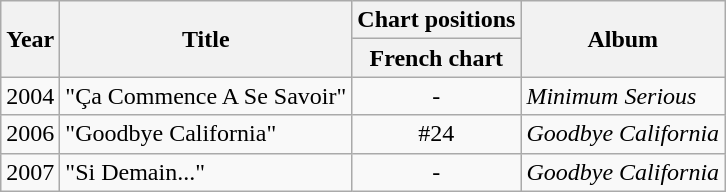<table class="wikitable">
<tr>
<th rowspan="2">Year</th>
<th rowspan="2">Title</th>
<th colspan="1">Chart positions</th>
<th rowspan="2">Album</th>
</tr>
<tr>
<th>French chart</th>
</tr>
<tr>
<td>2004</td>
<td>"Ça Commence A Se Savoir"</td>
<td align="center">-</td>
<td><em>Minimum Serious</em></td>
</tr>
<tr>
<td>2006</td>
<td>"Goodbye California"</td>
<td align="center">#24</td>
<td><em>Goodbye California</em></td>
</tr>
<tr>
<td>2007</td>
<td>"Si Demain..."</td>
<td align="center">-</td>
<td><em>Goodbye California</em></td>
</tr>
</table>
